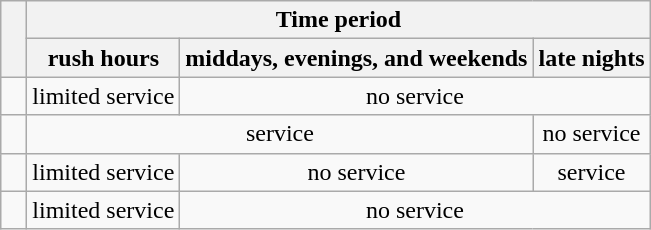<table class="wikitable">
<tr>
<th rowspan="2"> </th>
<th colspan="3">Time period</th>
</tr>
<tr>
<th>rush hours</th>
<th>middays, evenings, and weekends</th>
<th>late nights</th>
</tr>
<tr>
<td width="10"></td>
<td align="center">limited service</td>
<td colspan="2" align="center">no service</td>
</tr>
<tr>
<td></td>
<td colspan="2" align="center">service</td>
<td align="center">no service</td>
</tr>
<tr>
<td></td>
<td align="center">limited service</td>
<td align="center">no service</td>
<td align="center">service</td>
</tr>
<tr>
<td></td>
<td align="center">limited service</td>
<td colspan="2" align="center">no service</td>
</tr>
</table>
